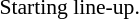<table class="toccolours" style="float: right; width: 200px; margin-left: 1em; margin-bottom: 0.5em;">
<tr>
<td><div><br>










 

 

 

 

 

 
</div></td>
</tr>
<tr>
<td style="font-size:90%">Starting line-up.</td>
</tr>
</table>
